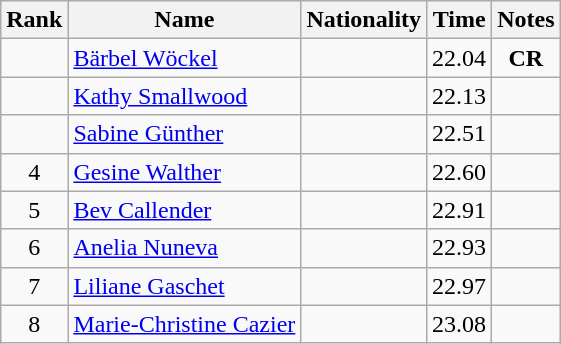<table class="wikitable sortable" style="text-align:center">
<tr>
<th>Rank</th>
<th>Name</th>
<th>Nationality</th>
<th>Time</th>
<th>Notes</th>
</tr>
<tr>
<td></td>
<td align=left><a href='#'>Bärbel Wöckel</a></td>
<td align=left></td>
<td>22.04</td>
<td><strong>CR</strong></td>
</tr>
<tr>
<td></td>
<td align=left><a href='#'>Kathy Smallwood</a></td>
<td align=left></td>
<td>22.13</td>
<td></td>
</tr>
<tr>
<td></td>
<td align=left><a href='#'>Sabine Günther</a></td>
<td align=left></td>
<td>22.51</td>
<td></td>
</tr>
<tr>
<td>4</td>
<td align=left><a href='#'>Gesine Walther</a></td>
<td align=left></td>
<td>22.60</td>
<td></td>
</tr>
<tr>
<td>5</td>
<td align=left><a href='#'>Bev Callender</a></td>
<td align=left></td>
<td>22.91</td>
<td></td>
</tr>
<tr>
<td>6</td>
<td align=left><a href='#'>Anelia Nuneva</a></td>
<td align=left></td>
<td>22.93</td>
<td></td>
</tr>
<tr>
<td>7</td>
<td align=left><a href='#'>Liliane Gaschet</a></td>
<td align=left></td>
<td>22.97</td>
<td></td>
</tr>
<tr>
<td>8</td>
<td align=left><a href='#'>Marie-Christine Cazier</a></td>
<td align=left></td>
<td>23.08</td>
<td></td>
</tr>
</table>
